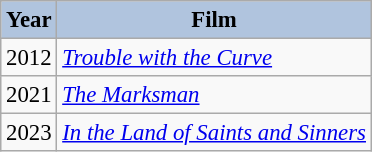<table class="wikitable" style="font-size:95%;">
<tr>
<th style="background:#B0C4DE;">Year</th>
<th style="background:#B0C4DE;">Film</th>
</tr>
<tr>
<td>2012</td>
<td><em><a href='#'>Trouble with the Curve</a></em></td>
</tr>
<tr>
<td>2021</td>
<td><em><a href='#'>The Marksman</a></em></td>
</tr>
<tr>
<td>2023</td>
<td><em><a href='#'>In the Land of Saints and Sinners</a></em></td>
</tr>
</table>
